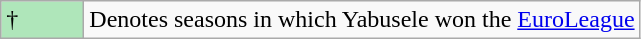<table class="wikitable">
<tr>
<td style="background:#AFE6BA; width:3em;">†</td>
<td>Denotes seasons in which Yabusele won the <a href='#'>EuroLeague</a></td>
</tr>
</table>
